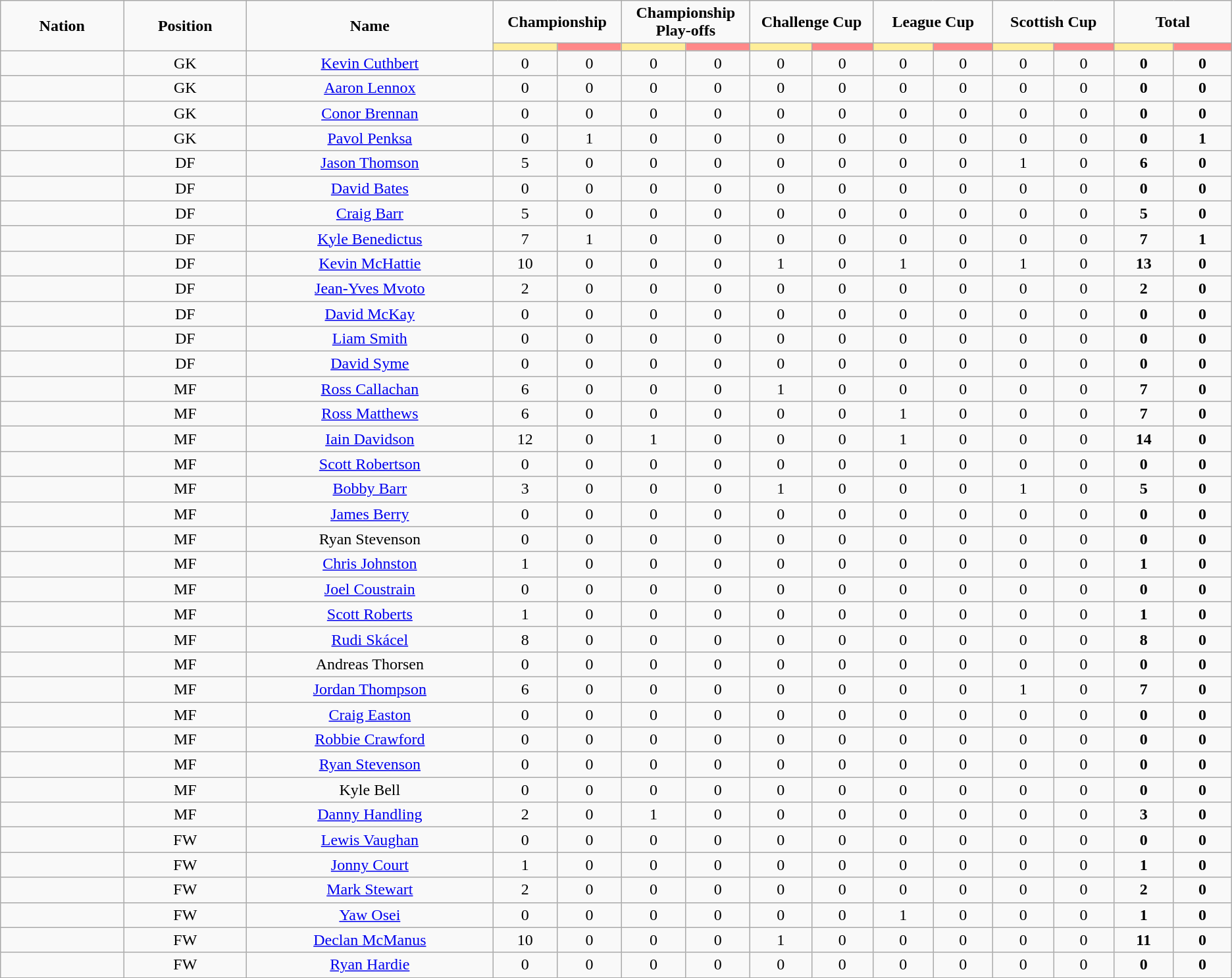<table class="wikitable" style="font-size: 100%; text-align: center;">
<tr>
<td rowspan="2" width="10%" align="center"><strong>Nation</strong></td>
<td rowspan="2" width="10%" align="center"><strong>Position</strong></td>
<td rowspan="2" width="20%" align="center"><strong>Name</strong></td>
<td colspan="2" align="center"><strong>Championship</strong></td>
<td colspan="2" align="center"><strong>Championship Play-offs</strong></td>
<td colspan="2" align="center"><strong>Challenge Cup</strong></td>
<td colspan="2" align="center"><strong>League Cup</strong></td>
<td colspan="2" align="center"><strong>Scottish Cup</strong></td>
<td colspan="2" align="center"><strong>Total </strong></td>
</tr>
<tr>
<th width=60 style="background: #FFEE99"></th>
<th width=60 style="background: #FF8888"></th>
<th width=60 style="background: #FFEE99"></th>
<th width=60 style="background: #FF8888"></th>
<th width=60 style="background: #FFEE99"></th>
<th width=60 style="background: #FF8888"></th>
<th width=60 style="background: #FFEE99"></th>
<th width=60 style="background: #FF8888"></th>
<th width=60 style="background: #FFEE99"></th>
<th width=60 style="background: #FF8888"></th>
<th width=60 style="background: #FFEE99"></th>
<th width=60 style="background: #FF8888"></th>
</tr>
<tr>
<td></td>
<td>GK</td>
<td><a href='#'>Kevin Cuthbert</a></td>
<td>0</td>
<td>0</td>
<td>0</td>
<td>0</td>
<td>0</td>
<td>0</td>
<td>0</td>
<td>0</td>
<td>0</td>
<td>0</td>
<td><strong>0</strong></td>
<td><strong>0</strong></td>
</tr>
<tr>
<td></td>
<td>GK</td>
<td><a href='#'>Aaron Lennox</a></td>
<td>0</td>
<td>0</td>
<td>0</td>
<td>0</td>
<td>0</td>
<td>0</td>
<td>0</td>
<td>0</td>
<td>0</td>
<td>0</td>
<td><strong>0</strong></td>
<td><strong>0</strong></td>
</tr>
<tr>
<td></td>
<td>GK</td>
<td><a href='#'>Conor Brennan</a></td>
<td>0</td>
<td>0</td>
<td>0</td>
<td>0</td>
<td>0</td>
<td>0</td>
<td>0</td>
<td>0</td>
<td>0</td>
<td>0</td>
<td><strong>0</strong></td>
<td><strong>0</strong></td>
</tr>
<tr>
<td></td>
<td>GK</td>
<td><a href='#'>Pavol Penksa</a></td>
<td>0</td>
<td>1</td>
<td>0</td>
<td>0</td>
<td>0</td>
<td>0</td>
<td>0</td>
<td>0</td>
<td>0</td>
<td>0</td>
<td><strong>0</strong></td>
<td><strong>1</strong></td>
</tr>
<tr>
<td></td>
<td>DF</td>
<td><a href='#'>Jason Thomson</a></td>
<td>5</td>
<td>0</td>
<td>0</td>
<td>0</td>
<td>0</td>
<td>0</td>
<td>0</td>
<td>0</td>
<td>1</td>
<td>0</td>
<td><strong>6</strong></td>
<td><strong>0</strong></td>
</tr>
<tr>
<td></td>
<td>DF</td>
<td><a href='#'>David Bates</a></td>
<td>0</td>
<td>0</td>
<td>0</td>
<td>0</td>
<td>0</td>
<td>0</td>
<td>0</td>
<td>0</td>
<td>0</td>
<td>0</td>
<td><strong>0</strong></td>
<td><strong>0</strong></td>
</tr>
<tr>
<td></td>
<td>DF</td>
<td><a href='#'>Craig Barr</a></td>
<td>5</td>
<td>0</td>
<td>0</td>
<td>0</td>
<td>0</td>
<td>0</td>
<td>0</td>
<td>0</td>
<td>0</td>
<td>0</td>
<td><strong>5</strong></td>
<td><strong>0</strong></td>
</tr>
<tr>
<td></td>
<td>DF</td>
<td><a href='#'>Kyle Benedictus</a></td>
<td>7</td>
<td>1</td>
<td>0</td>
<td>0</td>
<td>0</td>
<td>0</td>
<td>0</td>
<td>0</td>
<td>0</td>
<td>0</td>
<td><strong>7</strong></td>
<td><strong>1</strong></td>
</tr>
<tr>
<td></td>
<td>DF</td>
<td><a href='#'>Kevin McHattie</a></td>
<td>10</td>
<td>0</td>
<td>0</td>
<td>0</td>
<td>1</td>
<td>0</td>
<td>1</td>
<td>0</td>
<td>1</td>
<td>0</td>
<td><strong>13</strong></td>
<td><strong>0</strong></td>
</tr>
<tr>
<td></td>
<td>DF</td>
<td><a href='#'>Jean-Yves Mvoto</a></td>
<td>2</td>
<td>0</td>
<td>0</td>
<td>0</td>
<td>0</td>
<td>0</td>
<td>0</td>
<td>0</td>
<td>0</td>
<td>0</td>
<td><strong>2</strong></td>
<td><strong>0</strong></td>
</tr>
<tr>
<td></td>
<td>DF</td>
<td><a href='#'>David McKay</a></td>
<td>0</td>
<td>0</td>
<td>0</td>
<td>0</td>
<td>0</td>
<td>0</td>
<td>0</td>
<td>0</td>
<td>0</td>
<td>0</td>
<td><strong>0</strong></td>
<td><strong>0</strong></td>
</tr>
<tr>
<td></td>
<td>DF</td>
<td><a href='#'>Liam Smith</a></td>
<td>0</td>
<td>0</td>
<td>0</td>
<td>0</td>
<td>0</td>
<td>0</td>
<td>0</td>
<td>0</td>
<td>0</td>
<td>0</td>
<td><strong>0</strong></td>
<td><strong>0</strong></td>
</tr>
<tr>
<td></td>
<td>DF</td>
<td><a href='#'>David Syme</a></td>
<td>0</td>
<td>0</td>
<td>0</td>
<td>0</td>
<td>0</td>
<td>0</td>
<td>0</td>
<td>0</td>
<td>0</td>
<td>0</td>
<td><strong>0</strong></td>
<td><strong>0</strong></td>
</tr>
<tr>
<td></td>
<td>MF</td>
<td><a href='#'>Ross Callachan</a></td>
<td>6</td>
<td>0</td>
<td>0</td>
<td>0</td>
<td>1</td>
<td>0</td>
<td>0</td>
<td>0</td>
<td>0</td>
<td>0</td>
<td><strong>7</strong></td>
<td><strong>0</strong></td>
</tr>
<tr>
<td></td>
<td>MF</td>
<td><a href='#'>Ross Matthews</a></td>
<td>6</td>
<td>0</td>
<td>0</td>
<td>0</td>
<td>0</td>
<td>0</td>
<td>1</td>
<td>0</td>
<td>0</td>
<td>0</td>
<td><strong>7</strong></td>
<td><strong>0</strong></td>
</tr>
<tr>
<td></td>
<td>MF</td>
<td><a href='#'>Iain Davidson</a></td>
<td>12</td>
<td>0</td>
<td>1</td>
<td>0</td>
<td>0</td>
<td>0</td>
<td>1</td>
<td>0</td>
<td>0</td>
<td>0</td>
<td><strong>14</strong></td>
<td><strong>0</strong></td>
</tr>
<tr>
<td></td>
<td>MF</td>
<td><a href='#'>Scott Robertson</a></td>
<td>0</td>
<td>0</td>
<td>0</td>
<td>0</td>
<td>0</td>
<td>0</td>
<td>0</td>
<td>0</td>
<td>0</td>
<td>0</td>
<td><strong>0</strong></td>
<td><strong>0</strong></td>
</tr>
<tr>
<td></td>
<td>MF</td>
<td><a href='#'>Bobby Barr</a></td>
<td>3</td>
<td>0</td>
<td>0</td>
<td>0</td>
<td>1</td>
<td>0</td>
<td>0</td>
<td>0</td>
<td>1</td>
<td>0</td>
<td><strong>5</strong></td>
<td><strong>0</strong></td>
</tr>
<tr>
<td></td>
<td>MF</td>
<td><a href='#'>James Berry</a></td>
<td>0</td>
<td>0</td>
<td>0</td>
<td>0</td>
<td>0</td>
<td>0</td>
<td>0</td>
<td>0</td>
<td>0</td>
<td>0</td>
<td><strong>0</strong></td>
<td><strong>0</strong></td>
</tr>
<tr>
<td></td>
<td>MF</td>
<td>Ryan Stevenson</td>
<td>0</td>
<td>0</td>
<td>0</td>
<td>0</td>
<td>0</td>
<td>0</td>
<td>0</td>
<td>0</td>
<td>0</td>
<td>0</td>
<td><strong>0</strong></td>
<td><strong>0</strong></td>
</tr>
<tr>
<td></td>
<td>MF</td>
<td><a href='#'>Chris Johnston</a></td>
<td>1</td>
<td>0</td>
<td>0</td>
<td>0</td>
<td>0</td>
<td>0</td>
<td>0</td>
<td>0</td>
<td>0</td>
<td>0</td>
<td><strong>1</strong></td>
<td><strong>0</strong></td>
</tr>
<tr>
<td></td>
<td>MF</td>
<td><a href='#'>Joel Coustrain</a></td>
<td>0</td>
<td>0</td>
<td>0</td>
<td>0</td>
<td>0</td>
<td>0</td>
<td>0</td>
<td>0</td>
<td>0</td>
<td>0</td>
<td><strong>0</strong></td>
<td><strong>0</strong></td>
</tr>
<tr>
<td></td>
<td>MF</td>
<td><a href='#'>Scott Roberts</a></td>
<td>1</td>
<td>0</td>
<td>0</td>
<td>0</td>
<td>0</td>
<td>0</td>
<td>0</td>
<td>0</td>
<td>0</td>
<td>0</td>
<td><strong>1</strong></td>
<td><strong>0</strong></td>
</tr>
<tr>
<td></td>
<td>MF</td>
<td><a href='#'>Rudi Skácel</a></td>
<td>8</td>
<td>0</td>
<td>0</td>
<td>0</td>
<td>0</td>
<td>0</td>
<td>0</td>
<td>0</td>
<td>0</td>
<td>0</td>
<td><strong>8</strong></td>
<td><strong>0</strong></td>
</tr>
<tr>
<td></td>
<td>MF</td>
<td>Andreas Thorsen</td>
<td>0</td>
<td>0</td>
<td>0</td>
<td>0</td>
<td>0</td>
<td>0</td>
<td>0</td>
<td>0</td>
<td>0</td>
<td>0</td>
<td><strong>0</strong></td>
<td><strong>0</strong></td>
</tr>
<tr>
<td></td>
<td>MF</td>
<td><a href='#'>Jordan Thompson</a></td>
<td>6</td>
<td>0</td>
<td>0</td>
<td>0</td>
<td>0</td>
<td>0</td>
<td>0</td>
<td>0</td>
<td>1</td>
<td>0</td>
<td><strong>7</strong></td>
<td><strong>0</strong></td>
</tr>
<tr>
<td></td>
<td>MF</td>
<td><a href='#'>Craig Easton</a></td>
<td>0</td>
<td>0</td>
<td>0</td>
<td>0</td>
<td>0</td>
<td>0</td>
<td>0</td>
<td>0</td>
<td>0</td>
<td>0</td>
<td><strong>0</strong></td>
<td><strong>0</strong></td>
</tr>
<tr>
<td></td>
<td>MF</td>
<td><a href='#'>Robbie Crawford</a></td>
<td>0</td>
<td>0</td>
<td>0</td>
<td>0</td>
<td>0</td>
<td>0</td>
<td>0</td>
<td>0</td>
<td>0</td>
<td>0</td>
<td><strong>0</strong></td>
<td><strong>0</strong></td>
</tr>
<tr>
<td></td>
<td>MF</td>
<td><a href='#'>Ryan Stevenson</a></td>
<td>0</td>
<td>0</td>
<td>0</td>
<td>0</td>
<td>0</td>
<td>0</td>
<td>0</td>
<td>0</td>
<td>0</td>
<td>0</td>
<td><strong>0</strong></td>
<td><strong>0</strong></td>
</tr>
<tr>
<td></td>
<td>MF</td>
<td>Kyle Bell</td>
<td>0</td>
<td>0</td>
<td>0</td>
<td>0</td>
<td>0</td>
<td>0</td>
<td>0</td>
<td>0</td>
<td>0</td>
<td>0</td>
<td><strong>0</strong></td>
<td><strong>0</strong></td>
</tr>
<tr>
<td></td>
<td>MF</td>
<td><a href='#'>Danny Handling</a></td>
<td>2</td>
<td>0</td>
<td>1</td>
<td>0</td>
<td>0</td>
<td>0</td>
<td>0</td>
<td>0</td>
<td>0</td>
<td>0</td>
<td><strong>3</strong></td>
<td><strong>0</strong></td>
</tr>
<tr>
<td></td>
<td>FW</td>
<td><a href='#'>Lewis Vaughan</a></td>
<td>0</td>
<td>0</td>
<td>0</td>
<td>0</td>
<td>0</td>
<td>0</td>
<td>0</td>
<td>0</td>
<td>0</td>
<td>0</td>
<td><strong>0</strong></td>
<td><strong>0</strong></td>
</tr>
<tr>
<td></td>
<td>FW</td>
<td><a href='#'>Jonny Court</a></td>
<td>1</td>
<td>0</td>
<td>0</td>
<td>0</td>
<td>0</td>
<td>0</td>
<td>0</td>
<td>0</td>
<td>0</td>
<td>0</td>
<td><strong>1</strong></td>
<td><strong>0</strong></td>
</tr>
<tr>
<td></td>
<td>FW</td>
<td><a href='#'>Mark Stewart</a></td>
<td>2</td>
<td>0</td>
<td>0</td>
<td>0</td>
<td>0</td>
<td>0</td>
<td>0</td>
<td>0</td>
<td>0</td>
<td>0</td>
<td><strong>2</strong></td>
<td><strong>0</strong></td>
</tr>
<tr>
<td></td>
<td>FW</td>
<td><a href='#'>Yaw Osei</a></td>
<td>0</td>
<td>0</td>
<td>0</td>
<td>0</td>
<td>0</td>
<td>0</td>
<td>1</td>
<td>0</td>
<td>0</td>
<td>0</td>
<td><strong>1</strong></td>
<td><strong>0</strong></td>
</tr>
<tr>
<td></td>
<td>FW</td>
<td><a href='#'>Declan McManus</a></td>
<td>10</td>
<td>0</td>
<td>0</td>
<td>0</td>
<td>1</td>
<td>0</td>
<td>0</td>
<td>0</td>
<td>0</td>
<td>0</td>
<td><strong>11</strong></td>
<td><strong>0</strong></td>
</tr>
<tr>
<td></td>
<td>FW</td>
<td><a href='#'>Ryan Hardie</a></td>
<td>0</td>
<td>0</td>
<td>0</td>
<td>0</td>
<td>0</td>
<td>0</td>
<td>0</td>
<td>0</td>
<td>0</td>
<td>0</td>
<td><strong>0</strong></td>
<td><strong>0</strong></td>
</tr>
</table>
